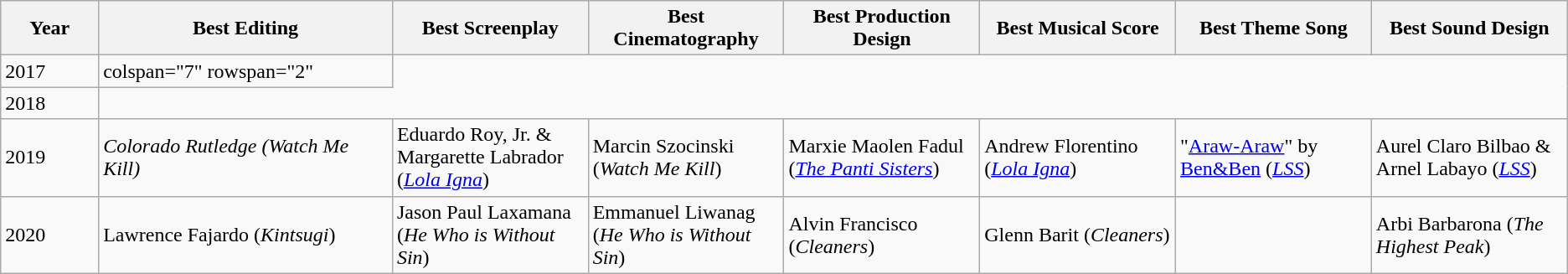<table class="wikitable">
<tr>
<th style="width:5%;">Year</th>
<th style="width:15%;">Best Editing</th>
<th style="width:10%;">Best Screenplay</th>
<th style="width:10%;">Best Cinematography</th>
<th style="width:10%;">Best Production Design</th>
<th style="width:10%;">Best Musical Score</th>
<th style="width:10%;">Best Theme Song</th>
<th style="width:10%;">Best Sound Design</th>
</tr>
<tr>
<td>2017</td>
<td>colspan="7" rowspan="2" </td>
</tr>
<tr>
<td>2018</td>
</tr>
<tr>
<td>2019</td>
<td><em>Colorado Rutledge (Watch Me Kill)</em></td>
<td>Eduardo Roy, Jr. & Margarette Labrador (<em><a href='#'>Lola Igna</a></em>)</td>
<td>Marcin Szocinski (<em>Watch Me Kill</em>)</td>
<td>Marxie Maolen Fadul (<em><a href='#'>The Panti Sisters</a></em>)</td>
<td>Andrew Florentino (<em><a href='#'>Lola Igna</a></em>)</td>
<td>"<a href='#'>Araw-Araw</a>" by <a href='#'>Ben&Ben</a> (<em><a href='#'>LSS</a></em>)</td>
<td>Aurel Claro Bilbao & Arnel Labayo (<a href='#'><em>LSS</em></a>)</td>
</tr>
<tr>
<td>2020</td>
<td>Lawrence Fajardo (<em>Kintsugi</em>)</td>
<td>Jason Paul Laxamana (<em>He Who is Without Sin</em>)</td>
<td>Emmanuel Liwanag (<em>He Who is Without Sin</em>)</td>
<td>Alvin Francisco (<em>Cleaners</em>)</td>
<td>Glenn Barit (<em>Cleaners</em>)</td>
<td></td>
<td>Arbi Barbarona (<em>The Highest Peak</em>)</td>
</tr>
</table>
